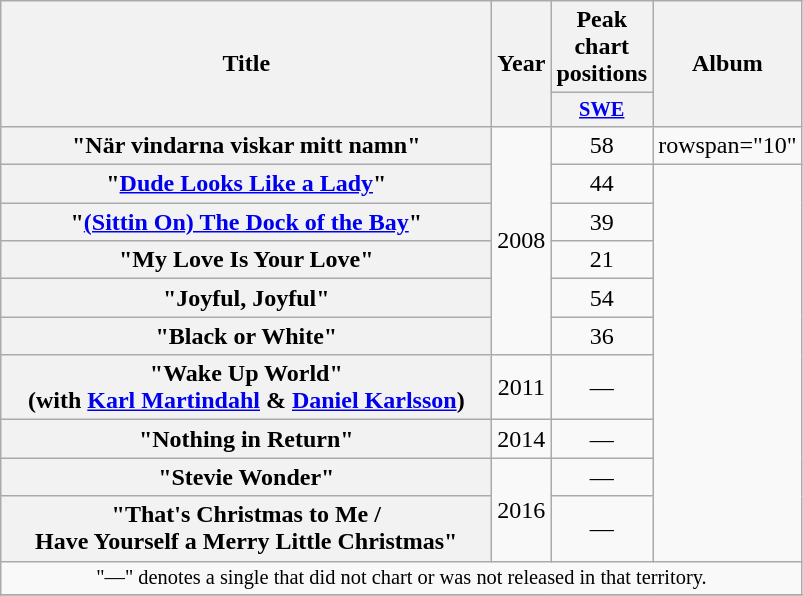<table class="wikitable plainrowheaders" style="text-align:center;">
<tr>
<th scope="col" rowspan="2" style="width:20em;">Title</th>
<th scope="col" rowspan="2" style="width:1em;">Year</th>
<th scope="col">Peak chart positions</th>
<th scope="col" rowspan="2">Album</th>
</tr>
<tr>
<th scope="col" style="width:3em;font-size:85%;"><a href='#'>SWE</a><br></th>
</tr>
<tr>
<th scope="row">"När vindarna viskar mitt namn"</th>
<td rowspan="6">2008</td>
<td>58</td>
<td>rowspan="10" </td>
</tr>
<tr>
<th scope="row">"<a href='#'>Dude Looks Like a Lady</a>"</th>
<td>44</td>
</tr>
<tr>
<th scope="row">"<a href='#'>(Sittin On) The Dock of the Bay</a>"</th>
<td>39</td>
</tr>
<tr>
<th scope="row">"My Love Is Your Love"</th>
<td>21</td>
</tr>
<tr>
<th scope="row">"Joyful, Joyful"</th>
<td>54</td>
</tr>
<tr>
<th scope="row">"Black or White"</th>
<td>36</td>
</tr>
<tr>
<th scope="row">"Wake Up World"<br><span>(with <a href='#'>Karl Martindahl</a> & <a href='#'>Daniel Karlsson</a>)</span></th>
<td>2011</td>
<td>—</td>
</tr>
<tr>
<th scope="row">"Nothing in Return"</th>
<td>2014</td>
<td>—</td>
</tr>
<tr>
<th scope="row">"Stevie Wonder"</th>
<td rowspan="2">2016</td>
<td>—</td>
</tr>
<tr>
<th scope="row">"That's Christmas to Me /<br>Have Yourself a Merry Little Christmas"</th>
<td>—</td>
</tr>
<tr>
<td colspan="6" style="font-size:85%">"—" denotes a single that did not chart or was not released in that territory.</td>
</tr>
<tr>
</tr>
</table>
